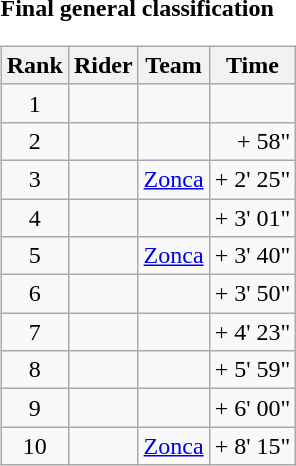<table>
<tr>
<td><strong>Final general classification</strong><br><table class="wikitable">
<tr>
<th scope="col">Rank</th>
<th scope="col">Rider</th>
<th scope="col">Team</th>
<th scope="col">Time</th>
</tr>
<tr>
<td style="text-align:center;">1</td>
<td></td>
<td></td>
<td style="text-align:right;"></td>
</tr>
<tr>
<td style="text-align:center;">2</td>
<td></td>
<td></td>
<td style="text-align:right;">+ 58"</td>
</tr>
<tr>
<td style="text-align:center;">3</td>
<td></td>
<td><a href='#'>Zonca</a></td>
<td style="text-align:right;">+ 2' 25"</td>
</tr>
<tr>
<td style="text-align:center;">4</td>
<td></td>
<td></td>
<td style="text-align:right;">+ 3' 01"</td>
</tr>
<tr>
<td style="text-align:center;">5</td>
<td></td>
<td><a href='#'>Zonca</a></td>
<td style="text-align:right;">+ 3' 40"</td>
</tr>
<tr>
<td style="text-align:center;">6</td>
<td></td>
<td></td>
<td style="text-align:right;">+ 3' 50"</td>
</tr>
<tr>
<td style="text-align:center;">7</td>
<td></td>
<td></td>
<td style="text-align:right;">+ 4' 23"</td>
</tr>
<tr>
<td style="text-align:center;">8</td>
<td></td>
<td></td>
<td style="text-align:right;">+ 5' 59"</td>
</tr>
<tr>
<td style="text-align:center;">9</td>
<td></td>
<td></td>
<td style="text-align:right;">+ 6' 00"</td>
</tr>
<tr>
<td style="text-align:center;">10</td>
<td></td>
<td><a href='#'>Zonca</a></td>
<td style="text-align:right;">+ 8' 15"</td>
</tr>
</table>
</td>
</tr>
</table>
